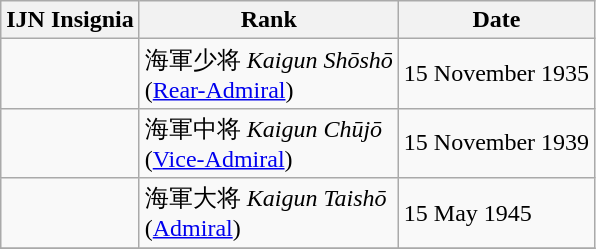<table class="wikitable">
<tr>
<th>IJN Insignia</th>
<th>Rank</th>
<th>Date</th>
</tr>
<tr>
<td></td>
<td>海軍少将 <em>Kaigun Shōshō</em> <br>(<a href='#'>Rear-Admiral</a>)</td>
<td>15 November 1935</td>
</tr>
<tr>
<td></td>
<td>海軍中将 <em>Kaigun Chūjō</em> <br>(<a href='#'>Vice-Admiral</a>)</td>
<td>15 November 1939</td>
</tr>
<tr>
<td></td>
<td>海軍大将 <em>Kaigun Taishō</em> <br>(<a href='#'>Admiral</a>)</td>
<td>15 May 1945</td>
</tr>
<tr>
</tr>
</table>
